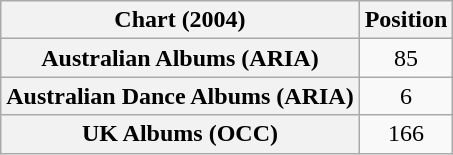<table class="wikitable sortable plainrowheaders" style="text-align:center">
<tr>
<th scope="col">Chart (2004)</th>
<th scope="col">Position</th>
</tr>
<tr>
<th scope="row">Australian Albums (ARIA)</th>
<td>85</td>
</tr>
<tr>
<th scope="row">Australian Dance Albums (ARIA)</th>
<td>6</td>
</tr>
<tr>
<th scope="row">UK Albums (OCC)</th>
<td>166</td>
</tr>
</table>
